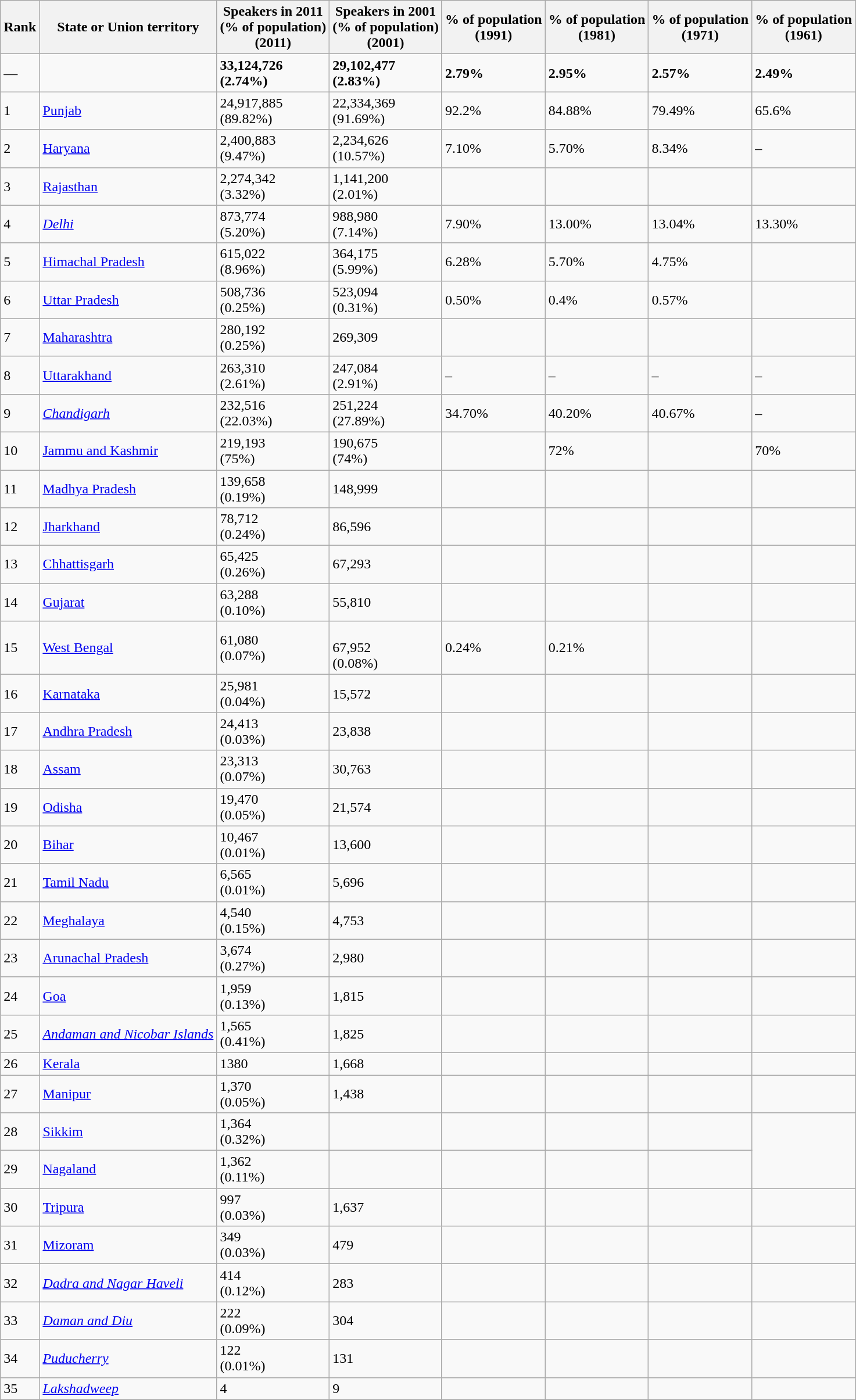<table class="wikitable nonsortable">
<tr>
<th>Rank</th>
<th>State or Union territory</th>
<th>Speakers in 2011<br>(% of population)<br>(2011)</th>
<th>Speakers in 2001<br>(% of population)<br>(2001)</th>
<th>% of population<br>(1991)</th>
<th>% of population<br>(1981)</th>
<th>% of population<br>(1971)</th>
<th>% of population<br>(1961)</th>
</tr>
<tr>
<td>—</td>
<td><strong></strong></td>
<td><strong>33,124,726</strong><br><strong>(2.74%)</strong></td>
<td><strong>29,102,477</strong><br><strong>(2.83%)</strong></td>
<td><strong>2.79%</strong></td>
<td><strong>2.95%</strong></td>
<td><strong>2.57%</strong></td>
<td><strong>2.49%</strong></td>
</tr>
<tr>
<td>1</td>
<td><a href='#'>Punjab</a></td>
<td>24,917,885<br>(89.82%)</td>
<td>22,334,369<br>(91.69%)</td>
<td>92.2%</td>
<td>84.88%</td>
<td>79.49%</td>
<td>65.6%</td>
</tr>
<tr>
<td>2</td>
<td><a href='#'>Haryana</a></td>
<td>2,400,883<br>(9.47%)</td>
<td>2,234,626<br>(10.57%)</td>
<td>7.10%</td>
<td>5.70%</td>
<td>8.34%</td>
<td>–</td>
</tr>
<tr>
<td>3</td>
<td><a href='#'>Rajasthan</a></td>
<td>2,274,342<br>(3.32%)</td>
<td>1,141,200<br>(2.01%)</td>
<td></td>
<td></td>
<td></td>
<td></td>
</tr>
<tr>
<td>4</td>
<td><em><a href='#'>Delhi</a></em></td>
<td>873,774<br>(5.20%)</td>
<td>988,980<br>(7.14%)</td>
<td>7.90%</td>
<td>13.00%</td>
<td>13.04%</td>
<td>13.30%</td>
</tr>
<tr>
<td>5</td>
<td><a href='#'>Himachal Pradesh</a></td>
<td>615,022<br>(8.96%)</td>
<td>364,175<br>(5.99%)</td>
<td>6.28%</td>
<td>5.70%</td>
<td>4.75%</td>
<td></td>
</tr>
<tr>
<td>6</td>
<td><a href='#'>Uttar Pradesh</a></td>
<td>508,736<br>(0.25%)</td>
<td>523,094<br>(0.31%)</td>
<td>0.50%</td>
<td>0.4%</td>
<td>0.57%</td>
<td></td>
</tr>
<tr>
<td>7</td>
<td><a href='#'>Maharashtra</a></td>
<td>280,192<br>(0.25%)</td>
<td>269,309</td>
<td></td>
<td></td>
<td></td>
<td></td>
</tr>
<tr>
<td>8</td>
<td><a href='#'>Uttarakhand</a></td>
<td>263,310<br>(2.61%)</td>
<td>247,084<br>(2.91%)</td>
<td>–</td>
<td>–</td>
<td>–</td>
<td>–</td>
</tr>
<tr>
<td>9</td>
<td><em><a href='#'>Chandigarh</a></em></td>
<td>232,516<br>(22.03%)</td>
<td>251,224<br>(27.89%)</td>
<td>34.70%</td>
<td>40.20%</td>
<td>40.67%</td>
<td>–</td>
</tr>
<tr>
<td>10</td>
<td><a href='#'>Jammu and Kashmir</a></td>
<td>219,193<br>(75%)</td>
<td>190,675<br>(74%)</td>
<td></td>
<td>72%</td>
<td></td>
<td>70%</td>
</tr>
<tr>
<td>11</td>
<td><a href='#'>Madhya Pradesh</a></td>
<td>139,658<br>(0.19%)</td>
<td>148,999</td>
<td></td>
<td></td>
<td></td>
<td></td>
</tr>
<tr>
<td>12</td>
<td><a href='#'>Jharkhand</a></td>
<td>78,712<br>(0.24%)</td>
<td>86,596</td>
<td></td>
<td></td>
<td></td>
<td></td>
</tr>
<tr>
<td>13</td>
<td><a href='#'>Chhattisgarh</a></td>
<td>65,425<br>(0.26%)</td>
<td>67,293</td>
<td></td>
<td></td>
<td></td>
<td></td>
</tr>
<tr>
<td>14</td>
<td><a href='#'>Gujarat</a></td>
<td>63,288<br>(0.10%)</td>
<td>55,810</td>
<td></td>
<td></td>
<td></td>
<td></td>
</tr>
<tr>
<td>15</td>
<td><a href='#'>West Bengal</a></td>
<td>61,080<br>(0.07%)</td>
<td><br>67,952<br>(0.08%)</td>
<td>0.24%</td>
<td>0.21%</td>
<td></td>
</tr>
<tr>
<td>16</td>
<td><a href='#'>Karnataka</a></td>
<td>25,981<br>(0.04%)</td>
<td>15,572</td>
<td></td>
<td></td>
<td></td>
<td></td>
</tr>
<tr>
<td>17</td>
<td><a href='#'>Andhra Pradesh</a></td>
<td>24,413<br>(0.03%)</td>
<td>23,838</td>
<td></td>
<td></td>
<td></td>
<td></td>
</tr>
<tr>
<td>18</td>
<td><a href='#'>Assam</a></td>
<td>23,313<br>(0.07%)</td>
<td>30,763</td>
<td></td>
<td></td>
<td></td>
<td></td>
</tr>
<tr>
<td>19</td>
<td><a href='#'>Odisha</a></td>
<td>19,470<br>(0.05%)</td>
<td>21,574</td>
<td></td>
<td></td>
<td></td>
<td></td>
</tr>
<tr>
<td>20</td>
<td><a href='#'>Bihar</a></td>
<td>10,467<br>(0.01%)</td>
<td>13,600</td>
<td></td>
<td></td>
<td></td>
<td></td>
</tr>
<tr>
<td>21</td>
<td><a href='#'>Tamil Nadu</a></td>
<td>6,565<br>(0.01%)</td>
<td>5,696</td>
<td></td>
<td></td>
<td></td>
<td></td>
</tr>
<tr>
<td>22</td>
<td><a href='#'>Meghalaya</a></td>
<td>4,540<br>(0.15%)</td>
<td>4,753</td>
<td></td>
<td></td>
<td></td>
<td></td>
</tr>
<tr>
<td>23</td>
<td><a href='#'>Arunachal Pradesh</a></td>
<td>3,674<br>(0.27%)</td>
<td>2,980</td>
<td></td>
<td></td>
<td></td>
<td></td>
</tr>
<tr>
<td>24</td>
<td><a href='#'>Goa</a></td>
<td>1,959<br>(0.13%)</td>
<td>1,815</td>
<td></td>
<td></td>
<td></td>
<td></td>
</tr>
<tr>
<td>25</td>
<td><em><a href='#'>Andaman and Nicobar Islands</a></em></td>
<td>1,565<br>(0.41%)</td>
<td>1,825</td>
<td></td>
<td></td>
<td></td>
<td></td>
</tr>
<tr>
<td>26</td>
<td><a href='#'>Kerala</a></td>
<td>1380</td>
<td>1,668</td>
<td></td>
<td></td>
<td></td>
<td></td>
</tr>
<tr>
<td>27</td>
<td><a href='#'>Manipur</a></td>
<td>1,370<br>(0.05%)</td>
<td>1,438</td>
<td></td>
<td></td>
<td></td>
<td></td>
</tr>
<tr>
<td>28</td>
<td><a href='#'>Sikkim</a></td>
<td>1,364<br>(0.32%)</td>
<td></td>
<td></td>
<td></td>
<td></td>
</tr>
<tr>
<td>29</td>
<td><a href='#'>Nagaland</a></td>
<td>1,362<br>(0.11%)</td>
<td></td>
<td></td>
<td></td>
<td></td>
</tr>
<tr>
<td>30</td>
<td><a href='#'>Tripura</a></td>
<td>997<br>(0.03%)</td>
<td>1,637</td>
<td></td>
<td></td>
<td></td>
<td></td>
</tr>
<tr>
<td>31</td>
<td><a href='#'>Mizoram</a></td>
<td>349<br>(0.03%)</td>
<td>479</td>
<td></td>
<td></td>
<td></td>
<td></td>
</tr>
<tr>
<td>32</td>
<td><em><a href='#'>Dadra and Nagar Haveli</a></em></td>
<td>414<br>(0.12%)</td>
<td>283</td>
<td></td>
<td></td>
<td></td>
<td></td>
</tr>
<tr>
<td>33</td>
<td><em><a href='#'>Daman and Diu</a></em></td>
<td>222<br>(0.09%)</td>
<td>304</td>
<td></td>
<td></td>
<td></td>
<td></td>
</tr>
<tr>
<td>34</td>
<td><em><a href='#'>Puducherry</a></em></td>
<td>122<br>(0.01%)</td>
<td>131</td>
<td></td>
<td></td>
<td></td>
<td></td>
</tr>
<tr>
<td>35</td>
<td><em><a href='#'>Lakshadweep</a></em></td>
<td>4</td>
<td>9</td>
<td></td>
<td></td>
<td></td>
<td></td>
</tr>
</table>
